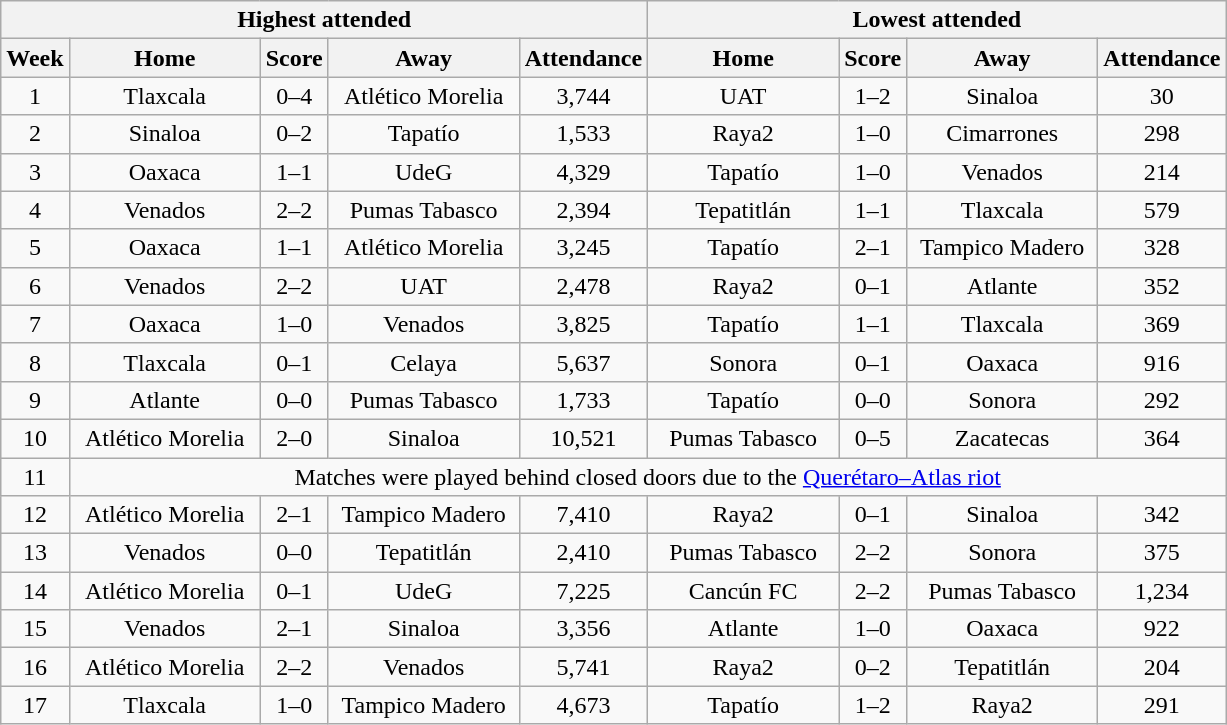<table class="wikitable" style="text-align:center">
<tr>
<th colspan=5>Highest attended</th>
<th colspan=4>Lowest attended</th>
</tr>
<tr>
<th>Week</th>
<th class="unsortable" width=120>Home</th>
<th>Score</th>
<th class="unsortable" width=120>Away</th>
<th>Attendance</th>
<th class="unsortable" width=120>Home</th>
<th>Score</th>
<th class="unsortable" width=120>Away</th>
<th>Attendance</th>
</tr>
<tr>
<td>1</td>
<td>Tlaxcala</td>
<td>0–4</td>
<td>Atlético Morelia</td>
<td>3,744</td>
<td>UAT</td>
<td>1–2</td>
<td>Sinaloa</td>
<td>30</td>
</tr>
<tr>
<td>2</td>
<td>Sinaloa</td>
<td>0–2</td>
<td>Tapatío</td>
<td>1,533</td>
<td>Raya2</td>
<td>1–0</td>
<td>Cimarrones</td>
<td>298</td>
</tr>
<tr>
<td>3</td>
<td>Oaxaca</td>
<td>1–1</td>
<td>UdeG</td>
<td>4,329</td>
<td>Tapatío</td>
<td>1–0</td>
<td>Venados</td>
<td>214</td>
</tr>
<tr>
<td>4</td>
<td>Venados</td>
<td>2–2</td>
<td>Pumas Tabasco</td>
<td>2,394</td>
<td>Tepatitlán</td>
<td>1–1</td>
<td>Tlaxcala</td>
<td>579</td>
</tr>
<tr>
<td>5</td>
<td>Oaxaca</td>
<td>1–1</td>
<td>Atlético Morelia</td>
<td>3,245</td>
<td>Tapatío</td>
<td>2–1</td>
<td>Tampico Madero</td>
<td>328</td>
</tr>
<tr>
<td>6</td>
<td>Venados</td>
<td>2–2</td>
<td>UAT</td>
<td>2,478</td>
<td>Raya2</td>
<td>0–1</td>
<td>Atlante</td>
<td>352</td>
</tr>
<tr>
<td>7</td>
<td>Oaxaca</td>
<td>1–0</td>
<td>Venados</td>
<td>3,825</td>
<td>Tapatío</td>
<td>1–1</td>
<td>Tlaxcala</td>
<td>369</td>
</tr>
<tr>
<td>8</td>
<td>Tlaxcala</td>
<td>0–1</td>
<td>Celaya</td>
<td>5,637</td>
<td>Sonora</td>
<td>0–1</td>
<td>Oaxaca</td>
<td>916</td>
</tr>
<tr>
<td>9</td>
<td>Atlante</td>
<td>0–0</td>
<td>Pumas Tabasco</td>
<td>1,733</td>
<td>Tapatío</td>
<td>0–0</td>
<td>Sonora</td>
<td>292</td>
</tr>
<tr>
<td>10</td>
<td>Atlético Morelia</td>
<td>2–0</td>
<td>Sinaloa</td>
<td>10,521</td>
<td>Pumas Tabasco</td>
<td>0–5</td>
<td>Zacatecas</td>
<td>364</td>
</tr>
<tr>
<td>11</td>
<td colspan=8>Matches were played behind closed doors due to the <a href='#'>Querétaro–Atlas riot</a></td>
</tr>
<tr>
<td>12</td>
<td>Atlético Morelia</td>
<td>2–1</td>
<td>Tampico Madero</td>
<td>7,410</td>
<td>Raya2</td>
<td>0–1</td>
<td>Sinaloa</td>
<td>342</td>
</tr>
<tr>
<td>13</td>
<td>Venados</td>
<td>0–0</td>
<td>Tepatitlán</td>
<td>2,410</td>
<td>Pumas Tabasco</td>
<td>2–2</td>
<td>Sonora</td>
<td>375</td>
</tr>
<tr>
<td>14</td>
<td>Atlético Morelia</td>
<td>0–1</td>
<td>UdeG</td>
<td>7,225</td>
<td>Cancún FC</td>
<td>2–2</td>
<td>Pumas Tabasco</td>
<td>1,234</td>
</tr>
<tr>
<td>15</td>
<td>Venados</td>
<td>2–1</td>
<td>Sinaloa</td>
<td>3,356</td>
<td>Atlante</td>
<td>1–0</td>
<td>Oaxaca</td>
<td>922</td>
</tr>
<tr>
<td>16</td>
<td>Atlético Morelia</td>
<td>2–2</td>
<td>Venados</td>
<td>5,741</td>
<td>Raya2</td>
<td>0–2</td>
<td>Tepatitlán</td>
<td>204</td>
</tr>
<tr>
<td>17</td>
<td>Tlaxcala</td>
<td>1–0</td>
<td>Tampico Madero</td>
<td>4,673</td>
<td>Tapatío</td>
<td>1–2</td>
<td>Raya2</td>
<td>291</td>
</tr>
</table>
